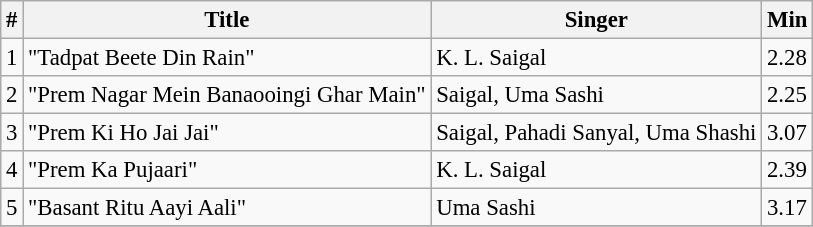<table class="wikitable" style="font-size:95%;">
<tr>
<th>#</th>
<th>Title</th>
<th>Singer</th>
<th>Min</th>
</tr>
<tr>
<td>1</td>
<td>"Tadpat Beete Din Rain"</td>
<td>K. L. Saigal</td>
<td>2.28</td>
</tr>
<tr>
<td>2</td>
<td>"Prem Nagar Mein Banaooingi Ghar Main"</td>
<td>Saigal, Uma Sashi</td>
<td>2.25</td>
</tr>
<tr>
<td>3</td>
<td>"Prem Ki Ho Jai Jai"</td>
<td>Saigal, Pahadi Sanyal, Uma Shashi</td>
<td>3.07</td>
</tr>
<tr>
<td>4</td>
<td>"Prem Ka Pujaari"</td>
<td>K. L. Saigal</td>
<td>2.39</td>
</tr>
<tr>
<td>5</td>
<td>"Basant Ritu Aayi Aali"</td>
<td>Uma Sashi</td>
<td>3.17</td>
</tr>
<tr>
</tr>
</table>
